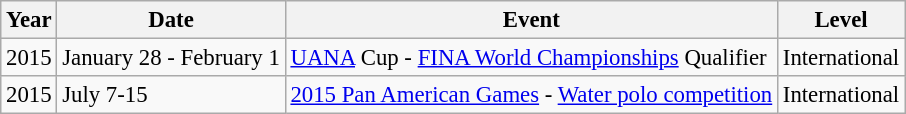<table class="sortable wikitable" style="font-size: 95%;">
<tr>
<th>Year</th>
<th>Date</th>
<th>Event</th>
<th>Level</th>
</tr>
<tr>
<td>2015</td>
<td>January 28 - February 1</td>
<td><a href='#'>UANA</a> Cup - <a href='#'>FINA World Championships</a> Qualifier</td>
<td>International</td>
</tr>
<tr>
<td>2015</td>
<td>July 7-15</td>
<td><a href='#'>2015 Pan American Games</a> - <a href='#'>Water polo competition</a></td>
<td>International</td>
</tr>
</table>
